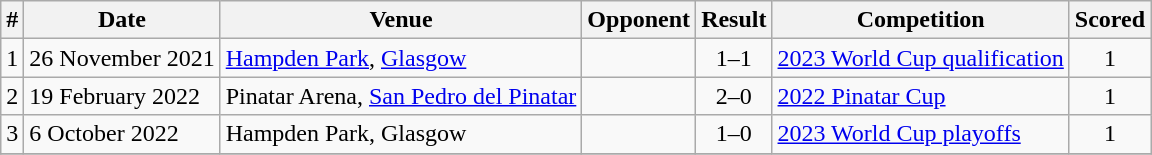<table class="wikitable">
<tr>
<th>#</th>
<th>Date</th>
<th>Venue</th>
<th>Opponent</th>
<th>Result</th>
<th>Competition</th>
<th>Scored</th>
</tr>
<tr>
<td>1</td>
<td>26 November 2021</td>
<td><a href='#'>Hampden Park</a>, <a href='#'>Glasgow</a></td>
<td></td>
<td style="text-align:center;">1–1</td>
<td><a href='#'>2023 World Cup qualification</a></td>
<td style="text-align:center;">1</td>
</tr>
<tr>
<td>2</td>
<td>19 February 2022</td>
<td>Pinatar Arena, <a href='#'>San Pedro del Pinatar</a></td>
<td></td>
<td style="text-align:center;">2–0</td>
<td><a href='#'>2022 Pinatar Cup</a></td>
<td style="text-align:center;">1</td>
</tr>
<tr>
<td>3</td>
<td>6 October 2022</td>
<td>Hampden Park, Glasgow</td>
<td></td>
<td style="text-align:center;">1–0</td>
<td><a href='#'>2023 World Cup playoffs</a></td>
<td style="text-align:center;">1</td>
</tr>
<tr>
</tr>
</table>
